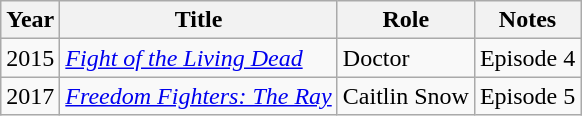<table class="wikitable sortable">
<tr>
<th>Year</th>
<th>Title</th>
<th>Role</th>
<th class="unsortable">Notes</th>
</tr>
<tr>
<td>2015</td>
<td><em><a href='#'>Fight of the Living Dead</a></em></td>
<td>Doctor</td>
<td>Episode 4</td>
</tr>
<tr>
<td>2017</td>
<td><em><a href='#'>Freedom Fighters: The Ray</a></em></td>
<td>Caitlin Snow</td>
<td>Episode 5</td>
</tr>
</table>
